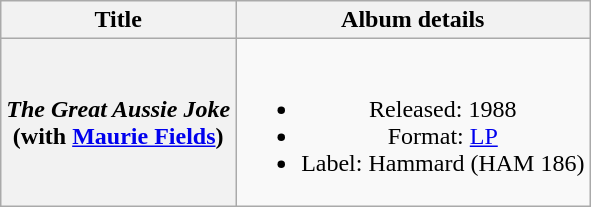<table class="wikitable plainrowheaders" style="text-align:center;" border="1">
<tr>
<th>Title</th>
<th>Album details</th>
</tr>
<tr>
<th scope="row"><em>The Great Aussie Joke</em><br>(with <a href='#'>Maurie Fields</a>)</th>
<td><br><ul><li>Released: 1988</li><li>Format: <a href='#'>LP</a></li><li>Label: Hammard (HAM 186)</li></ul></td>
</tr>
</table>
